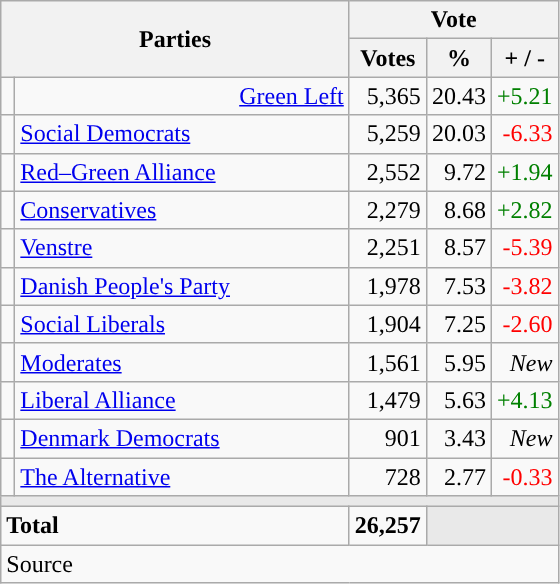<table class="wikitable" style="text-align:right;">
<tr>
<th style="text-align:centre;" rowspan="2" colspan="2" width="225">Parties</th>
<th colspan="3">Vote</th>
</tr>
<tr>
<th width="15">Votes</th>
<th width="15">%</th>
<th width="15">+ / -</th>
</tr>
<tr>
<td width=2 bgcolor=></td>
<td><a href='#'>Green Left</a></td>
<td>5,365</td>
<td>20.43</td>
<td style=color:green;>+5.21</td>
</tr>
<tr>
<td width=2 bgcolor=></td>
<td align=left><a href='#'>Social Democrats</a></td>
<td>5,259</td>
<td>20.03</td>
<td style=color:red;>-6.33</td>
</tr>
<tr>
<td width=2 bgcolor=></td>
<td align=left><a href='#'>Red–Green Alliance</a></td>
<td>2,552</td>
<td>9.72</td>
<td style=color:green;>+1.94</td>
</tr>
<tr>
<td width=2 bgcolor=></td>
<td align=left><a href='#'>Conservatives</a></td>
<td>2,279</td>
<td>8.68</td>
<td style=color:green;>+2.82</td>
</tr>
<tr>
<td width=2 bgcolor=></td>
<td align=left><a href='#'>Venstre</a></td>
<td>2,251</td>
<td>8.57</td>
<td style=color:red;>-5.39</td>
</tr>
<tr>
<td width=2 bgcolor=></td>
<td align=left><a href='#'>Danish People's Party</a></td>
<td>1,978</td>
<td>7.53</td>
<td style=color:red;>-3.82</td>
</tr>
<tr>
<td width=2 bgcolor=></td>
<td align=left><a href='#'>Social Liberals</a></td>
<td>1,904</td>
<td>7.25</td>
<td style=color:red;>-2.60</td>
</tr>
<tr>
<td width=2 bgcolor=></td>
<td align=left><a href='#'>Moderates</a></td>
<td>1,561</td>
<td>5.95</td>
<td><em>New</em></td>
</tr>
<tr>
<td width=2 bgcolor=></td>
<td align=left><a href='#'>Liberal Alliance</a></td>
<td>1,479</td>
<td>5.63</td>
<td style=color:green;>+4.13</td>
</tr>
<tr>
<td width=2 bgcolor=></td>
<td align=left><a href='#'>Denmark Democrats</a></td>
<td>901</td>
<td>3.43</td>
<td><em>New</em></td>
</tr>
<tr>
<td width=2 bgcolor=></td>
<td align=left><a href='#'>The Alternative</a></td>
<td>728</td>
<td>2.77</td>
<td style=color:red;>-0.33</td>
</tr>
<tr>
<td colspan="7" bgcolor="#E9E9E9"></td>
</tr>
<tr>
<td align="left" colspan="2"><strong>Total</strong></td>
<td><strong>26,257</strong></td>
<td bgcolor=#E9E9E9 colspan=2></td>
</tr>
<tr>
<td align="left" colspan="6">Source</td>
</tr>
</table>
